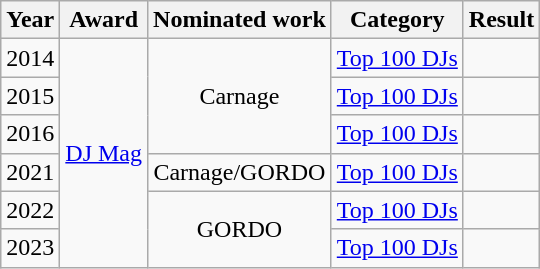<table class="wikitable plainrowheaders" style="text-align:center;">
<tr>
<th>Year</th>
<th>Award</th>
<th>Nominated work</th>
<th>Category</th>
<th>Result</th>
</tr>
<tr>
<td rowspan="1">2014</td>
<td rowspan="6"><a href='#'>DJ Mag</a></td>
<td rowspan="3">Carnage</td>
<td><a href='#'>Top 100 DJs</a></td>
<td></td>
</tr>
<tr>
<td rowspan="1">2015</td>
<td><a href='#'>Top 100 DJs</a></td>
<td></td>
</tr>
<tr>
<td rowspan="1">2016</td>
<td><a href='#'>Top 100 DJs</a></td>
<td></td>
</tr>
<tr>
<td>2021</td>
<td>Carnage/GORDO</td>
<td><a href='#'>Top 100 DJs</a></td>
<td></td>
</tr>
<tr>
<td>2022</td>
<td rowspan="2">GORDO</td>
<td><a href='#'>Top 100 DJs</a></td>
<td></td>
</tr>
<tr>
<td>2023</td>
<td><a href='#'>Top 100 DJs</a></td>
<td></td>
</tr>
</table>
